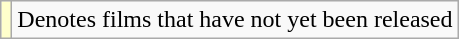<table class="wikitable">
<tr>
<td style="background:#ffc;"></td>
<td>Denotes films that have not yet been released</td>
</tr>
</table>
